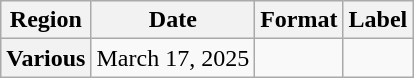<table class="wikitable plainrowheaders">
<tr>
<th scope="col">Region</th>
<th scope="col">Date</th>
<th scope="col">Format</th>
<th scope="col">Label</th>
</tr>
<tr>
<th scope="row">Various </th>
<td>March 17, 2025</td>
<td></td>
<td></td>
</tr>
</table>
